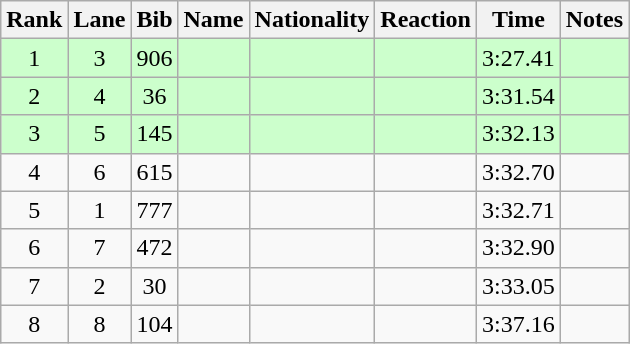<table class="wikitable sortable" style="text-align:center">
<tr>
<th>Rank</th>
<th>Lane</th>
<th>Bib</th>
<th>Name</th>
<th>Nationality</th>
<th>Reaction</th>
<th>Time</th>
<th>Notes</th>
</tr>
<tr bgcolor=ccffcc>
<td>1</td>
<td>3</td>
<td>906</td>
<td align=left></td>
<td align=left></td>
<td></td>
<td>3:27.41</td>
<td><strong></strong></td>
</tr>
<tr bgcolor=ccffcc>
<td>2</td>
<td>4</td>
<td>36</td>
<td align=left></td>
<td align=left></td>
<td></td>
<td>3:31.54</td>
<td><strong></strong></td>
</tr>
<tr bgcolor=ccffcc>
<td>3</td>
<td>5</td>
<td>145</td>
<td align=left></td>
<td align=left></td>
<td></td>
<td>3:32.13</td>
<td><strong></strong></td>
</tr>
<tr>
<td>4</td>
<td>6</td>
<td>615</td>
<td align=left></td>
<td align=left></td>
<td></td>
<td>3:32.70</td>
<td></td>
</tr>
<tr>
<td>5</td>
<td>1</td>
<td>777</td>
<td align=left></td>
<td align=left></td>
<td></td>
<td>3:32.71</td>
<td></td>
</tr>
<tr>
<td>6</td>
<td>7</td>
<td>472</td>
<td align=left></td>
<td align=left></td>
<td></td>
<td>3:32.90</td>
<td></td>
</tr>
<tr>
<td>7</td>
<td>2</td>
<td>30</td>
<td align=left></td>
<td align=left></td>
<td></td>
<td>3:33.05</td>
<td></td>
</tr>
<tr>
<td>8</td>
<td>8</td>
<td>104</td>
<td align=left></td>
<td align=left></td>
<td></td>
<td>3:37.16</td>
<td></td>
</tr>
</table>
